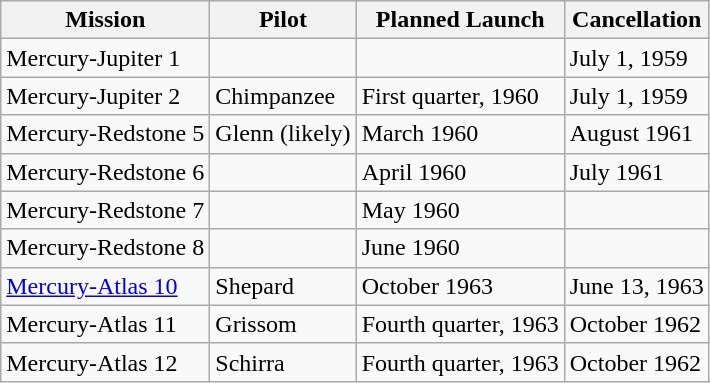<table class="wikitable">
<tr>
<th>Mission</th>
<th>Pilot</th>
<th>Planned Launch</th>
<th>Cancellation</th>
</tr>
<tr>
<td>Mercury-Jupiter 1</td>
<td></td>
<td></td>
<td>July 1, 1959</td>
</tr>
<tr>
<td>Mercury-Jupiter 2</td>
<td>Chimpanzee</td>
<td>First quarter, 1960</td>
<td>July 1, 1959</td>
</tr>
<tr>
<td>Mercury-Redstone 5</td>
<td>Glenn (likely)</td>
<td>March 1960</td>
<td>August 1961</td>
</tr>
<tr>
<td>Mercury-Redstone 6</td>
<td></td>
<td>April 1960</td>
<td>July 1961</td>
</tr>
<tr>
<td>Mercury-Redstone 7</td>
<td></td>
<td>May 1960</td>
<td></td>
</tr>
<tr>
<td>Mercury-Redstone 8</td>
<td></td>
<td>June 1960</td>
<td></td>
</tr>
<tr>
<td><a href='#'>Mercury-Atlas 10</a></td>
<td>Shepard</td>
<td>October 1963</td>
<td>June 13, 1963</td>
</tr>
<tr>
<td>Mercury-Atlas 11</td>
<td>Grissom</td>
<td>Fourth quarter, 1963</td>
<td>October 1962</td>
</tr>
<tr>
<td>Mercury-Atlas 12</td>
<td>Schirra</td>
<td>Fourth quarter, 1963</td>
<td>October 1962</td>
</tr>
</table>
